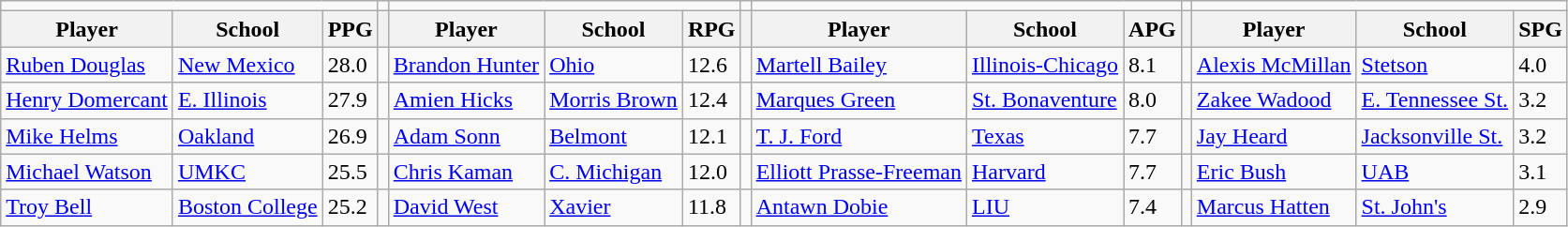<table class="wikitable" style="text-align: left;">
<tr>
<td colspan=3></td>
<td></td>
<td colspan=3></td>
<td></td>
<td colspan=3></td>
<td></td>
<td colspan=3></td>
</tr>
<tr>
<th>Player</th>
<th>School</th>
<th>PPG</th>
<th></th>
<th>Player</th>
<th>School</th>
<th>RPG</th>
<th></th>
<th>Player</th>
<th>School</th>
<th>APG</th>
<th></th>
<th>Player</th>
<th>School</th>
<th>SPG</th>
</tr>
<tr>
<td align="left"><a href='#'>Ruben Douglas</a></td>
<td><a href='#'>New Mexico</a></td>
<td>28.0</td>
<td></td>
<td><a href='#'>Brandon Hunter</a></td>
<td><a href='#'>Ohio</a></td>
<td>12.6</td>
<td></td>
<td><a href='#'>Martell Bailey</a></td>
<td><a href='#'>Illinois-Chicago</a></td>
<td>8.1</td>
<td></td>
<td><a href='#'>Alexis McMillan</a></td>
<td><a href='#'>Stetson</a></td>
<td>4.0</td>
</tr>
<tr>
<td align="left"><a href='#'>Henry Domercant</a></td>
<td><a href='#'>E. Illinois</a></td>
<td>27.9</td>
<td></td>
<td><a href='#'>Amien Hicks</a></td>
<td><a href='#'>Morris Brown</a></td>
<td>12.4</td>
<td></td>
<td><a href='#'>Marques Green</a></td>
<td><a href='#'>St. Bonaventure</a></td>
<td>8.0</td>
<td></td>
<td><a href='#'>Zakee Wadood</a></td>
<td><a href='#'>E. Tennessee St.</a></td>
<td>3.2</td>
</tr>
<tr>
<td align="left"><a href='#'>Mike Helms</a></td>
<td><a href='#'>Oakland</a></td>
<td>26.9</td>
<td></td>
<td><a href='#'>Adam Sonn</a></td>
<td><a href='#'>Belmont</a></td>
<td>12.1</td>
<td></td>
<td><a href='#'>T. J. Ford</a></td>
<td><a href='#'>Texas</a></td>
<td>7.7</td>
<td></td>
<td><a href='#'>Jay Heard</a></td>
<td><a href='#'>Jacksonville St.</a></td>
<td>3.2</td>
</tr>
<tr>
<td align="left"><a href='#'>Michael Watson</a></td>
<td><a href='#'>UMKC</a></td>
<td>25.5</td>
<td></td>
<td><a href='#'>Chris Kaman</a></td>
<td><a href='#'>C. Michigan</a></td>
<td>12.0</td>
<td></td>
<td><a href='#'>Elliott Prasse-Freeman</a></td>
<td><a href='#'>Harvard</a></td>
<td>7.7</td>
<td></td>
<td><a href='#'>Eric Bush</a></td>
<td><a href='#'>UAB</a></td>
<td>3.1</td>
</tr>
<tr>
<td align="left"><a href='#'>Troy Bell</a></td>
<td><a href='#'>Boston College</a></td>
<td>25.2</td>
<td></td>
<td><a href='#'>David West</a></td>
<td><a href='#'>Xavier</a></td>
<td>11.8</td>
<td></td>
<td><a href='#'>Antawn Dobie</a></td>
<td><a href='#'>LIU</a></td>
<td>7.4</td>
<td></td>
<td><a href='#'>Marcus Hatten</a></td>
<td><a href='#'>St. John's</a></td>
<td>2.9</td>
</tr>
</table>
